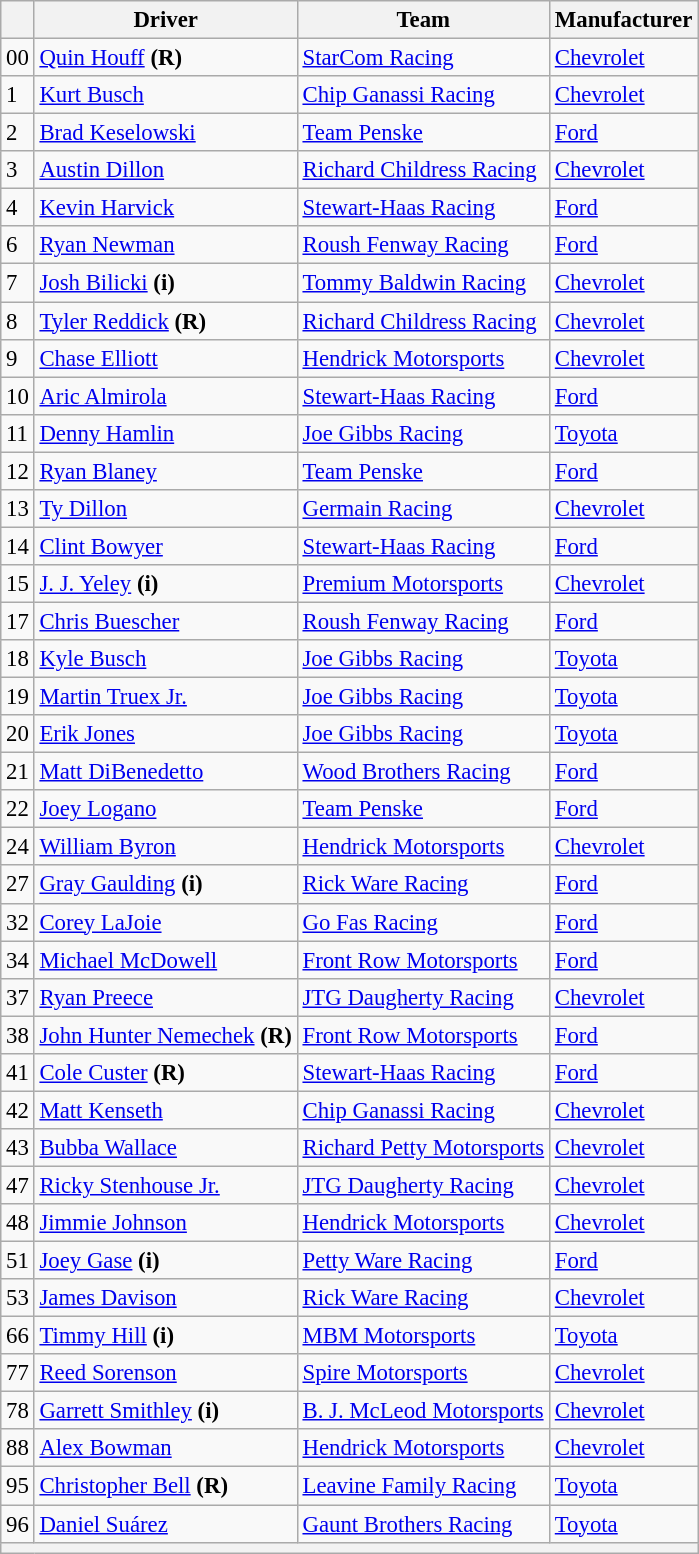<table class="wikitable" style="font-size:95%">
<tr>
<th></th>
<th>Driver</th>
<th>Team</th>
<th>Manufacturer</th>
</tr>
<tr>
<td>00</td>
<td><a href='#'>Quin Houff</a> <strong>(R)</strong></td>
<td><a href='#'>StarCom Racing</a></td>
<td><a href='#'>Chevrolet</a></td>
</tr>
<tr>
<td>1</td>
<td><a href='#'>Kurt Busch</a></td>
<td><a href='#'>Chip Ganassi Racing</a></td>
<td><a href='#'>Chevrolet</a></td>
</tr>
<tr>
<td>2</td>
<td><a href='#'>Brad Keselowski</a></td>
<td><a href='#'>Team Penske</a></td>
<td><a href='#'>Ford</a></td>
</tr>
<tr>
<td>3</td>
<td><a href='#'>Austin Dillon</a></td>
<td><a href='#'>Richard Childress Racing</a></td>
<td><a href='#'>Chevrolet</a></td>
</tr>
<tr>
<td>4</td>
<td><a href='#'>Kevin Harvick</a></td>
<td><a href='#'>Stewart-Haas Racing</a></td>
<td><a href='#'>Ford</a></td>
</tr>
<tr>
<td>6</td>
<td><a href='#'>Ryan Newman</a></td>
<td><a href='#'>Roush Fenway Racing</a></td>
<td><a href='#'>Ford</a></td>
</tr>
<tr>
<td>7</td>
<td><a href='#'>Josh Bilicki</a> <strong>(i)</strong></td>
<td><a href='#'>Tommy Baldwin Racing</a></td>
<td><a href='#'>Chevrolet</a></td>
</tr>
<tr>
<td>8</td>
<td><a href='#'>Tyler Reddick</a> <strong>(R)</strong></td>
<td><a href='#'>Richard Childress Racing</a></td>
<td><a href='#'>Chevrolet</a></td>
</tr>
<tr>
<td>9</td>
<td><a href='#'>Chase Elliott</a></td>
<td><a href='#'>Hendrick Motorsports</a></td>
<td><a href='#'>Chevrolet</a></td>
</tr>
<tr>
<td>10</td>
<td><a href='#'>Aric Almirola</a></td>
<td><a href='#'>Stewart-Haas Racing</a></td>
<td><a href='#'>Ford</a></td>
</tr>
<tr>
<td>11</td>
<td><a href='#'>Denny Hamlin</a></td>
<td><a href='#'>Joe Gibbs Racing</a></td>
<td><a href='#'>Toyota</a></td>
</tr>
<tr>
<td>12</td>
<td><a href='#'>Ryan Blaney</a></td>
<td><a href='#'>Team Penske</a></td>
<td><a href='#'>Ford</a></td>
</tr>
<tr>
<td>13</td>
<td><a href='#'>Ty Dillon</a></td>
<td><a href='#'>Germain Racing</a></td>
<td><a href='#'>Chevrolet</a></td>
</tr>
<tr>
<td>14</td>
<td><a href='#'>Clint Bowyer</a></td>
<td><a href='#'>Stewart-Haas Racing</a></td>
<td><a href='#'>Ford</a></td>
</tr>
<tr>
<td>15</td>
<td><a href='#'>J. J. Yeley</a> <strong>(i)</strong></td>
<td><a href='#'>Premium Motorsports</a></td>
<td><a href='#'>Chevrolet</a></td>
</tr>
<tr>
<td>17</td>
<td><a href='#'>Chris Buescher</a></td>
<td><a href='#'>Roush Fenway Racing</a></td>
<td><a href='#'>Ford</a></td>
</tr>
<tr>
<td>18</td>
<td><a href='#'>Kyle Busch</a></td>
<td><a href='#'>Joe Gibbs Racing</a></td>
<td><a href='#'>Toyota</a></td>
</tr>
<tr>
<td>19</td>
<td><a href='#'>Martin Truex Jr.</a></td>
<td><a href='#'>Joe Gibbs Racing</a></td>
<td><a href='#'>Toyota</a></td>
</tr>
<tr>
<td>20</td>
<td><a href='#'>Erik Jones</a></td>
<td><a href='#'>Joe Gibbs Racing</a></td>
<td><a href='#'>Toyota</a></td>
</tr>
<tr>
<td>21</td>
<td><a href='#'>Matt DiBenedetto</a></td>
<td><a href='#'>Wood Brothers Racing</a></td>
<td><a href='#'>Ford</a></td>
</tr>
<tr>
<td>22</td>
<td><a href='#'>Joey Logano</a></td>
<td><a href='#'>Team Penske</a></td>
<td><a href='#'>Ford</a></td>
</tr>
<tr>
<td>24</td>
<td><a href='#'>William Byron</a></td>
<td><a href='#'>Hendrick Motorsports</a></td>
<td><a href='#'>Chevrolet</a></td>
</tr>
<tr>
<td>27</td>
<td><a href='#'>Gray Gaulding</a> <strong>(i)</strong></td>
<td><a href='#'>Rick Ware Racing</a></td>
<td><a href='#'>Ford</a></td>
</tr>
<tr>
<td>32</td>
<td><a href='#'>Corey LaJoie</a></td>
<td><a href='#'>Go Fas Racing</a></td>
<td><a href='#'>Ford</a></td>
</tr>
<tr>
<td>34</td>
<td><a href='#'>Michael McDowell</a></td>
<td><a href='#'>Front Row Motorsports</a></td>
<td><a href='#'>Ford</a></td>
</tr>
<tr>
<td>37</td>
<td><a href='#'>Ryan Preece</a></td>
<td><a href='#'>JTG Daugherty Racing</a></td>
<td><a href='#'>Chevrolet</a></td>
</tr>
<tr>
<td>38</td>
<td><a href='#'>John Hunter Nemechek</a> <strong>(R)</strong></td>
<td><a href='#'>Front Row Motorsports</a></td>
<td><a href='#'>Ford</a></td>
</tr>
<tr>
<td>41</td>
<td><a href='#'>Cole Custer</a> <strong>(R)</strong></td>
<td><a href='#'>Stewart-Haas Racing</a></td>
<td><a href='#'>Ford</a></td>
</tr>
<tr>
<td>42</td>
<td><a href='#'>Matt Kenseth</a></td>
<td><a href='#'>Chip Ganassi Racing</a></td>
<td><a href='#'>Chevrolet</a></td>
</tr>
<tr>
<td>43</td>
<td><a href='#'>Bubba Wallace</a></td>
<td><a href='#'>Richard Petty Motorsports</a></td>
<td><a href='#'>Chevrolet</a></td>
</tr>
<tr>
<td>47</td>
<td><a href='#'>Ricky Stenhouse Jr.</a></td>
<td><a href='#'>JTG Daugherty Racing</a></td>
<td><a href='#'>Chevrolet</a></td>
</tr>
<tr>
<td>48</td>
<td><a href='#'>Jimmie Johnson</a></td>
<td><a href='#'>Hendrick Motorsports</a></td>
<td><a href='#'>Chevrolet</a></td>
</tr>
<tr>
<td>51</td>
<td><a href='#'>Joey Gase</a> <strong>(i)</strong></td>
<td><a href='#'>Petty Ware Racing</a></td>
<td><a href='#'>Ford</a></td>
</tr>
<tr>
<td>53</td>
<td><a href='#'>James Davison</a></td>
<td><a href='#'>Rick Ware Racing</a></td>
<td><a href='#'>Chevrolet</a></td>
</tr>
<tr>
<td>66</td>
<td><a href='#'>Timmy Hill</a> <strong>(i)</strong></td>
<td><a href='#'>MBM Motorsports</a></td>
<td><a href='#'>Toyota</a></td>
</tr>
<tr>
<td>77</td>
<td><a href='#'>Reed Sorenson</a></td>
<td><a href='#'>Spire Motorsports</a></td>
<td><a href='#'>Chevrolet</a></td>
</tr>
<tr>
<td>78</td>
<td><a href='#'>Garrett Smithley</a> <strong>(i)</strong></td>
<td><a href='#'>B. J. McLeod Motorsports</a></td>
<td><a href='#'>Chevrolet</a></td>
</tr>
<tr>
<td>88</td>
<td><a href='#'>Alex Bowman</a></td>
<td><a href='#'>Hendrick Motorsports</a></td>
<td><a href='#'>Chevrolet</a></td>
</tr>
<tr>
<td>95</td>
<td><a href='#'>Christopher Bell</a> <strong>(R)</strong></td>
<td><a href='#'>Leavine Family Racing</a></td>
<td><a href='#'>Toyota</a></td>
</tr>
<tr>
<td>96</td>
<td><a href='#'>Daniel Suárez</a></td>
<td><a href='#'>Gaunt Brothers Racing</a></td>
<td><a href='#'>Toyota</a></td>
</tr>
<tr>
<th colspan="4"></th>
</tr>
</table>
